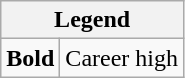<table class="wikitable">
<tr>
<th colspan="2">Legend</th>
</tr>
<tr>
<td><strong>Bold</strong></td>
<td>Career high</td>
</tr>
</table>
